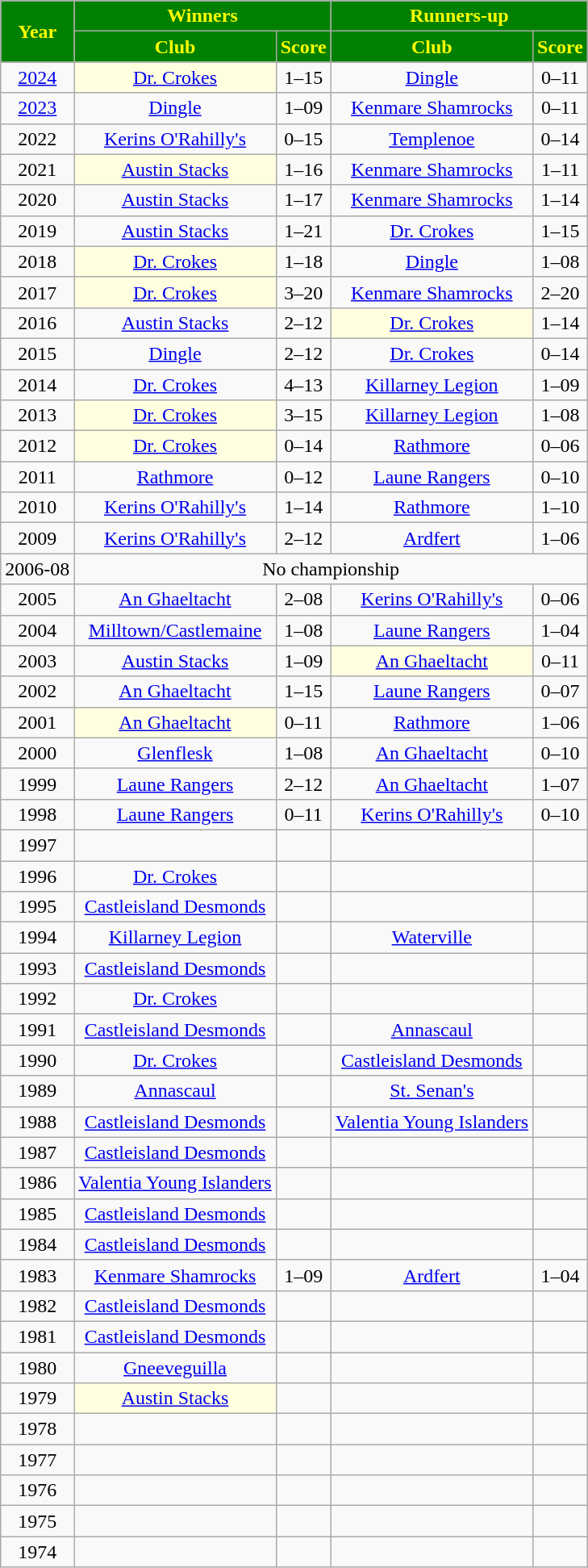<table class="wikitable" style="text-align:center;">
<tr>
<th rowspan="2" style="background:green;color:yellow">Year</th>
<th colspan="2" style="background:green;color:yellow">Winners</th>
<th colspan="2" style="background:green;color:yellow">Runners-up</th>
</tr>
<tr>
<th style="background:green;color:yellow">Club</th>
<th style="background:green;color:yellow">Score</th>
<th style="background:green;color:yellow">Club</th>
<th style="background:green;color:yellow">Score</th>
</tr>
<tr>
<td><a href='#'>2024</a></td>
<td bgcolor="#FFFFE0"><a href='#'>Dr. Crokes</a></td>
<td>1–15</td>
<td><a href='#'>Dingle</a></td>
<td>0–11</td>
</tr>
<tr>
<td><a href='#'>2023</a></td>
<td><a href='#'>Dingle</a></td>
<td>1–09</td>
<td><a href='#'>Kenmare Shamrocks</a></td>
<td>0–11</td>
</tr>
<tr>
<td>2022</td>
<td><a href='#'>Kerins O'Rahilly's</a></td>
<td>0–15</td>
<td><a href='#'>Templenoe</a></td>
<td>0–14</td>
</tr>
<tr>
<td>2021</td>
<td bgcolor=#FFFFE0><a href='#'>Austin Stacks</a></td>
<td>1–16</td>
<td><a href='#'>Kenmare Shamrocks</a></td>
<td>1–11</td>
</tr>
<tr>
<td>2020</td>
<td><a href='#'>Austin Stacks</a></td>
<td>1–17</td>
<td><a href='#'>Kenmare Shamrocks</a></td>
<td>1–14</td>
</tr>
<tr>
<td>2019</td>
<td><a href='#'>Austin Stacks</a></td>
<td>1–21</td>
<td><a href='#'>Dr. Crokes</a></td>
<td>1–15</td>
</tr>
<tr>
<td>2018</td>
<td bgcolor="#FFFFE0"><a href='#'>Dr. Crokes</a></td>
<td>1–18</td>
<td><a href='#'>Dingle</a></td>
<td>1–08</td>
</tr>
<tr>
<td>2017</td>
<td bgcolor="#FFFFE0"><a href='#'>Dr. Crokes</a></td>
<td>3–20</td>
<td><a href='#'>Kenmare Shamrocks</a></td>
<td>2–20</td>
</tr>
<tr>
<td>2016</td>
<td><a href='#'>Austin Stacks</a></td>
<td>2–12</td>
<td bgcolor="#FFFFE0"><a href='#'>Dr. Crokes</a></td>
<td>1–14</td>
</tr>
<tr>
<td>2015</td>
<td><a href='#'>Dingle</a></td>
<td>2–12</td>
<td><a href='#'>Dr. Crokes</a></td>
<td>0–14</td>
</tr>
<tr>
<td>2014</td>
<td><a href='#'>Dr. Crokes</a></td>
<td>4–13</td>
<td><a href='#'>Killarney Legion</a></td>
<td>1–09</td>
</tr>
<tr>
<td>2013</td>
<td bgcolor="#FFFFE0"><a href='#'>Dr. Crokes</a></td>
<td>3–15</td>
<td><a href='#'>Killarney Legion</a></td>
<td>1–08</td>
</tr>
<tr>
<td>2012</td>
<td bgcolor="#FFFFE0"><a href='#'>Dr. Crokes</a></td>
<td>0–14</td>
<td><a href='#'>Rathmore</a></td>
<td>0–06</td>
</tr>
<tr>
<td>2011</td>
<td><a href='#'>Rathmore</a></td>
<td>0–12</td>
<td><a href='#'>Laune Rangers</a></td>
<td>0–10</td>
</tr>
<tr>
<td>2010</td>
<td><a href='#'>Kerins O'Rahilly's</a></td>
<td>1–14</td>
<td><a href='#'>Rathmore</a></td>
<td>1–10</td>
</tr>
<tr>
<td>2009</td>
<td><a href='#'>Kerins O'Rahilly's</a></td>
<td>2–12</td>
<td><a href='#'>Ardfert</a></td>
<td>1–06</td>
</tr>
<tr>
<td>2006-08</td>
<td colspan="4">No championship</td>
</tr>
<tr>
<td>2005</td>
<td><a href='#'>An Ghaeltacht</a></td>
<td>2–08</td>
<td><a href='#'>Kerins O'Rahilly's</a></td>
<td>0–06</td>
</tr>
<tr>
<td>2004</td>
<td><a href='#'>Milltown/Castlemaine</a></td>
<td>1–08</td>
<td><a href='#'>Laune Rangers</a></td>
<td>1–04</td>
</tr>
<tr>
<td>2003</td>
<td><a href='#'>Austin Stacks</a></td>
<td>1–09</td>
<td bgcolor="#FFFFE0"><a href='#'>An Ghaeltacht</a></td>
<td>0–11</td>
</tr>
<tr>
<td>2002</td>
<td><a href='#'>An Ghaeltacht</a></td>
<td>1–15</td>
<td><a href='#'>Laune Rangers</a></td>
<td>0–07</td>
</tr>
<tr>
<td>2001</td>
<td bgcolor="#FFFFE0"><a href='#'>An Ghaeltacht</a></td>
<td>0–11</td>
<td><a href='#'>Rathmore</a></td>
<td>1–06</td>
</tr>
<tr>
<td>2000</td>
<td><a href='#'>Glenflesk</a></td>
<td>1–08</td>
<td><a href='#'>An Ghaeltacht</a></td>
<td>0–10</td>
</tr>
<tr>
<td>1999</td>
<td><a href='#'>Laune Rangers</a></td>
<td>2–12</td>
<td><a href='#'>An Ghaeltacht</a></td>
<td>1–07</td>
</tr>
<tr>
<td>1998</td>
<td><a href='#'>Laune Rangers</a></td>
<td>0–11</td>
<td><a href='#'>Kerins O'Rahilly's</a></td>
<td>0–10</td>
</tr>
<tr>
<td>1997</td>
<td></td>
<td></td>
<td></td>
<td></td>
</tr>
<tr>
<td>1996</td>
<td><a href='#'>Dr. Crokes</a></td>
<td></td>
<td></td>
<td></td>
</tr>
<tr>
<td>1995</td>
<td><a href='#'>Castleisland Desmonds</a></td>
<td></td>
<td></td>
<td></td>
</tr>
<tr>
<td>1994</td>
<td><a href='#'>Killarney Legion</a></td>
<td></td>
<td><a href='#'>Waterville</a></td>
<td></td>
</tr>
<tr>
<td>1993</td>
<td><a href='#'>Castleisland Desmonds</a></td>
<td></td>
<td></td>
<td></td>
</tr>
<tr>
<td>1992</td>
<td><a href='#'>Dr. Crokes</a></td>
<td></td>
<td></td>
<td></td>
</tr>
<tr>
<td>1991</td>
<td><a href='#'>Castleisland Desmonds</a></td>
<td></td>
<td><a href='#'>Annascaul</a></td>
<td></td>
</tr>
<tr>
<td>1990</td>
<td><a href='#'>Dr. Crokes</a></td>
<td></td>
<td><a href='#'>Castleisland Desmonds</a></td>
<td></td>
</tr>
<tr>
<td>1989</td>
<td><a href='#'>Annascaul</a></td>
<td></td>
<td><a href='#'>St. Senan's</a></td>
<td></td>
</tr>
<tr>
<td>1988</td>
<td><a href='#'>Castleisland Desmonds</a></td>
<td></td>
<td><a href='#'>Valentia Young Islanders</a></td>
<td></td>
</tr>
<tr>
<td>1987</td>
<td><a href='#'>Castleisland Desmonds</a></td>
<td></td>
<td></td>
<td></td>
</tr>
<tr>
<td>1986</td>
<td><a href='#'>Valentia Young Islanders</a></td>
<td></td>
<td></td>
<td></td>
</tr>
<tr>
<td>1985</td>
<td><a href='#'>Castleisland Desmonds</a></td>
<td></td>
<td></td>
<td></td>
</tr>
<tr>
<td>1984</td>
<td><a href='#'>Castleisland Desmonds</a></td>
<td></td>
<td></td>
<td></td>
</tr>
<tr>
<td>1983</td>
<td><a href='#'>Kenmare Shamrocks</a></td>
<td>1–09</td>
<td><a href='#'>Ardfert</a></td>
<td>1–04</td>
</tr>
<tr>
<td>1982</td>
<td><a href='#'>Castleisland Desmonds</a></td>
<td></td>
<td></td>
<td></td>
</tr>
<tr>
<td>1981</td>
<td><a href='#'>Castleisland Desmonds</a></td>
<td></td>
<td></td>
<td></td>
</tr>
<tr>
<td>1980</td>
<td><a href='#'>Gneeveguilla</a></td>
<td></td>
<td></td>
<td></td>
</tr>
<tr>
<td>1979</td>
<td bgcolor="#FFFFE0"><a href='#'>Austin Stacks</a></td>
<td></td>
<td></td>
<td></td>
</tr>
<tr>
<td>1978</td>
<td></td>
<td></td>
<td></td>
<td></td>
</tr>
<tr>
<td>1977</td>
<td></td>
<td></td>
<td></td>
<td></td>
</tr>
<tr>
<td>1976</td>
<td></td>
<td></td>
<td></td>
<td></td>
</tr>
<tr>
<td>1975</td>
<td></td>
<td></td>
<td></td>
<td></td>
</tr>
<tr>
<td>1974</td>
<td></td>
<td></td>
<td></td>
<td></td>
</tr>
</table>
